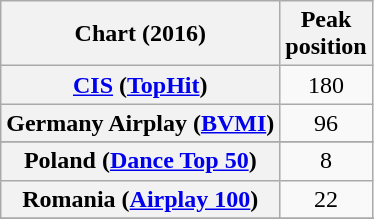<table class="wikitable sortable plainrowheaders">
<tr>
<th>Chart (2016)</th>
<th>Peak<br>position</th>
</tr>
<tr>
<th scope="row"><a href='#'>CIS</a> (<a href='#'>TopHit</a>)</th>
<td align="center">180</td>
</tr>
<tr>
<th scope="row">Germany Airplay (<a href='#'>BVMI</a>)</th>
<td align="center">96</td>
</tr>
<tr>
</tr>
<tr>
<th scope="row">Poland (<a href='#'>Dance Top 50</a>)</th>
<td align="center">8</td>
</tr>
<tr>
<th scope="row">Romania (<a href='#'>Airplay 100</a>)</th>
<td align="center">22</td>
</tr>
<tr>
</tr>
<tr>
</tr>
</table>
